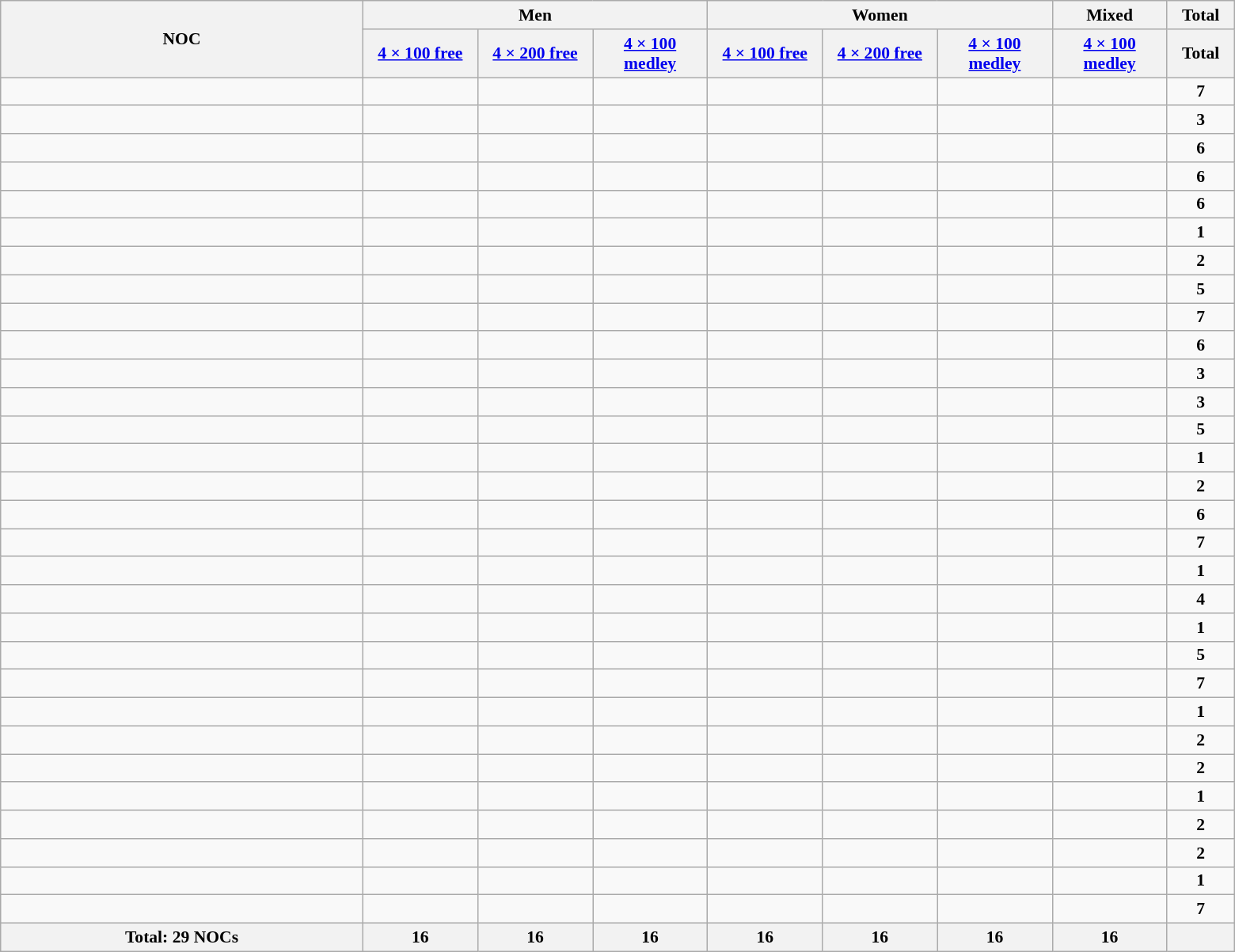<table class="wikitable sortable" width=1040 style="text-align:center; font-size:90%">
<tr>
<th rowspan="2" style="text-align:center;">NOC</th>
<th colspan="3">Men</th>
<th colspan="3">Women</th>
<th colspan="1">Mixed</th>
<th>Total</th>
</tr>
<tr>
<th width=90><a href='#'>4 × 100 free</a></th>
<th width=90><a href='#'>4 × 200 free</a></th>
<th width=90><a href='#'>4 × 100 medley</a></th>
<th width=90><a href='#'>4 × 100 free</a></th>
<th width=90><a href='#'>4 × 200 free</a></th>
<th width=90><a href='#'>4 × 100 medley</a></th>
<th width=90><a href='#'>4 × 100 medley</a></th>
<th width=50>Total</th>
</tr>
<tr>
<td style="text-align:left;"></td>
<td></td>
<td></td>
<td></td>
<td></td>
<td></td>
<td></td>
<td></td>
<td><strong>7</strong></td>
</tr>
<tr>
<td style="text-align:left;"></td>
<td></td>
<td></td>
<td></td>
<td></td>
<td></td>
<td></td>
<td></td>
<td><strong>3</strong></td>
</tr>
<tr>
<td style="text-align:left;"></td>
<td></td>
<td></td>
<td></td>
<td></td>
<td></td>
<td></td>
<td></td>
<td><strong>6</strong></td>
</tr>
<tr>
<td style="text-align:left;"></td>
<td></td>
<td></td>
<td></td>
<td></td>
<td></td>
<td></td>
<td></td>
<td><strong>6</strong></td>
</tr>
<tr>
<td style="text-align:left;"></td>
<td></td>
<td></td>
<td></td>
<td></td>
<td></td>
<td></td>
<td></td>
<td><strong>6</strong></td>
</tr>
<tr>
<td style="text-align:left;"></td>
<td></td>
<td></td>
<td></td>
<td></td>
<td></td>
<td></td>
<td></td>
<td><strong>1</strong></td>
</tr>
<tr>
<td style="text-align:left;"></td>
<td></td>
<td></td>
<td></td>
<td></td>
<td></td>
<td></td>
<td></td>
<td><strong>2</strong></td>
</tr>
<tr>
<td style="text-align:left;"></td>
<td></td>
<td></td>
<td></td>
<td></td>
<td></td>
<td></td>
<td></td>
<td><strong>5</strong></td>
</tr>
<tr>
<td style="text-align:left;"></td>
<td></td>
<td></td>
<td></td>
<td></td>
<td></td>
<td></td>
<td></td>
<td><strong>7</strong></td>
</tr>
<tr>
<td style="text-align:left;"></td>
<td></td>
<td></td>
<td></td>
<td></td>
<td></td>
<td></td>
<td></td>
<td><strong>6</strong></td>
</tr>
<tr>
<td style="text-align:left;"></td>
<td></td>
<td></td>
<td></td>
<td></td>
<td></td>
<td></td>
<td></td>
<td><strong>3</strong></td>
</tr>
<tr>
<td style="text-align:left;"></td>
<td></td>
<td></td>
<td></td>
<td></td>
<td></td>
<td></td>
<td></td>
<td><strong>3</strong></td>
</tr>
<tr>
<td style="text-align:left;"></td>
<td></td>
<td></td>
<td></td>
<td></td>
<td></td>
<td></td>
<td></td>
<td><strong>5</strong></td>
</tr>
<tr>
<td style="text-align:left;"></td>
<td></td>
<td></td>
<td></td>
<td></td>
<td></td>
<td></td>
<td></td>
<td><strong>1</strong></td>
</tr>
<tr>
<td style="text-align:left;"></td>
<td></td>
<td></td>
<td></td>
<td></td>
<td></td>
<td></td>
<td></td>
<td><strong>2</strong></td>
</tr>
<tr>
<td style="text-align:left;"></td>
<td></td>
<td></td>
<td></td>
<td></td>
<td></td>
<td></td>
<td></td>
<td><strong>6</strong></td>
</tr>
<tr>
<td style="text-align:left;"></td>
<td></td>
<td></td>
<td></td>
<td></td>
<td></td>
<td></td>
<td></td>
<td><strong>7</strong></td>
</tr>
<tr>
<td style="text-align:left;"></td>
<td></td>
<td></td>
<td></td>
<td></td>
<td></td>
<td></td>
<td></td>
<td><strong>1</strong></td>
</tr>
<tr>
<td style="text-align:left;"></td>
<td></td>
<td></td>
<td></td>
<td></td>
<td></td>
<td></td>
<td></td>
<td><strong>4</strong></td>
</tr>
<tr>
<td style="text-align:left;"></td>
<td></td>
<td></td>
<td></td>
<td></td>
<td></td>
<td></td>
<td></td>
<td><strong>1</strong></td>
</tr>
<tr>
<td style="text-align:left;"></td>
<td></td>
<td></td>
<td></td>
<td></td>
<td></td>
<td></td>
<td></td>
<td><strong>5</strong></td>
</tr>
<tr>
<td style="text-align:left;"></td>
<td></td>
<td></td>
<td></td>
<td></td>
<td></td>
<td></td>
<td></td>
<td><strong>7</strong></td>
</tr>
<tr>
<td style="text-align:left;"></td>
<td></td>
<td></td>
<td></td>
<td></td>
<td></td>
<td></td>
<td></td>
<td><strong>1</strong></td>
</tr>
<tr>
<td style="text-align:left;"></td>
<td></td>
<td></td>
<td></td>
<td></td>
<td></td>
<td></td>
<td></td>
<td><strong>2</strong></td>
</tr>
<tr>
<td style="text-align:left;"></td>
<td></td>
<td></td>
<td></td>
<td></td>
<td></td>
<td></td>
<td></td>
<td><strong>2</strong></td>
</tr>
<tr>
<td style="text-align:left;"></td>
<td></td>
<td></td>
<td></td>
<td></td>
<td></td>
<td></td>
<td></td>
<td><strong>1</strong></td>
</tr>
<tr>
<td style="text-align:left;"></td>
<td></td>
<td></td>
<td></td>
<td></td>
<td></td>
<td></td>
<td></td>
<td><strong>2</strong></td>
</tr>
<tr>
<td style="text-align:left;"></td>
<td></td>
<td></td>
<td></td>
<td></td>
<td></td>
<td></td>
<td></td>
<td><strong>2</strong></td>
</tr>
<tr>
<td style="text-align:left;"></td>
<td></td>
<td></td>
<td></td>
<td></td>
<td></td>
<td></td>
<td></td>
<td><strong>1</strong></td>
</tr>
<tr>
<td style="text-align:left;"></td>
<td></td>
<td></td>
<td></td>
<td></td>
<td></td>
<td></td>
<td></td>
<td><strong>7</strong></td>
</tr>
<tr>
<th>Total: 29 NOCs</th>
<th>16</th>
<th>16</th>
<th>16</th>
<th>16</th>
<th>16</th>
<th>16</th>
<th>16</th>
<th></th>
</tr>
</table>
